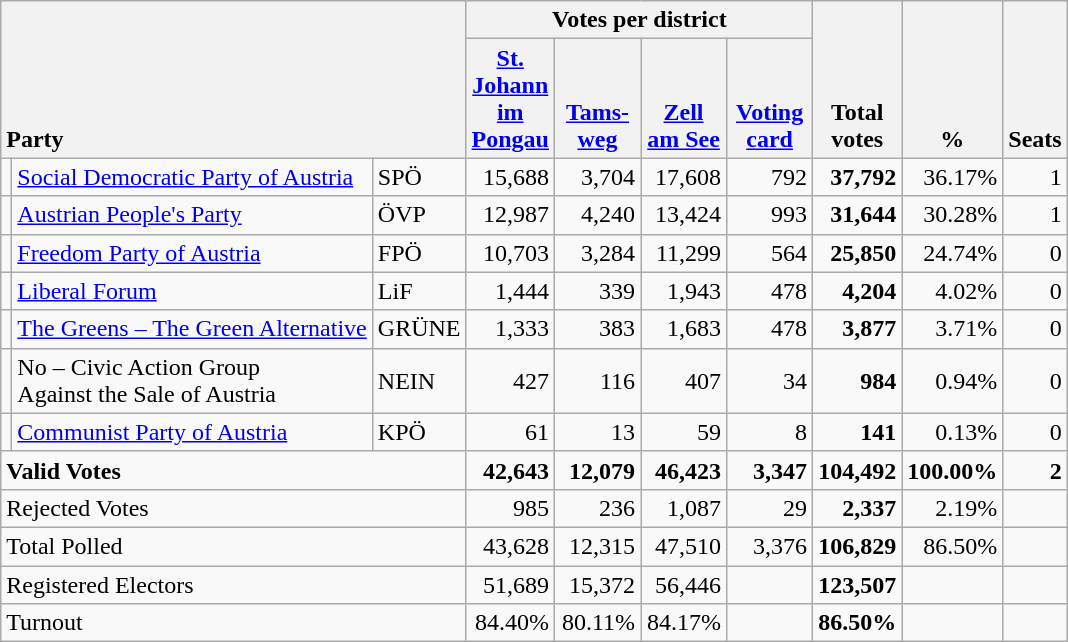<table class="wikitable" border="1" style="text-align:right;">
<tr>
<th style="text-align:left;" valign=bottom rowspan=2 colspan=3>Party</th>
<th colspan=4>Votes per district</th>
<th align=center valign=bottom rowspan=2 width="50">Total<br>votes</th>
<th align=center valign=bottom rowspan=2 width="50">%</th>
<th align=center valign=bottom rowspan=2>Seats</th>
</tr>
<tr>
<th align=center valign=bottom width="50"><a href='#'>St.<br>Johann<br>im<br>Pongau</a></th>
<th align=center valign=bottom width="50"><a href='#'>Tams-<br>weg</a></th>
<th align=center valign=bottom width="50"><a href='#'>Zell<br>am See</a></th>
<th align=center valign=bottom width="50"><a href='#'>Voting<br>card</a></th>
</tr>
<tr>
<td></td>
<td align=left><a href='#'>Social Democratic Party of Austria</a></td>
<td align=left>SPÖ</td>
<td>15,688</td>
<td>3,704</td>
<td>17,608</td>
<td>792</td>
<td><strong>37,792</strong></td>
<td>36.17%</td>
<td>1</td>
</tr>
<tr>
<td></td>
<td align=left><a href='#'>Austrian People's Party</a></td>
<td align=left>ÖVP</td>
<td>12,987</td>
<td>4,240</td>
<td>13,424</td>
<td>993</td>
<td><strong>31,644</strong></td>
<td>30.28%</td>
<td>1</td>
</tr>
<tr>
<td></td>
<td align=left><a href='#'>Freedom Party of Austria</a></td>
<td align=left>FPÖ</td>
<td>10,703</td>
<td>3,284</td>
<td>11,299</td>
<td>564</td>
<td><strong>25,850</strong></td>
<td>24.74%</td>
<td>0</td>
</tr>
<tr>
<td></td>
<td align=left><a href='#'>Liberal Forum</a></td>
<td align=left>LiF</td>
<td>1,444</td>
<td>339</td>
<td>1,943</td>
<td>478</td>
<td><strong>4,204</strong></td>
<td>4.02%</td>
<td>0</td>
</tr>
<tr>
<td></td>
<td align=left style="white-space: nowrap;"><a href='#'>The Greens – The Green Alternative</a></td>
<td align=left>GRÜNE</td>
<td>1,333</td>
<td>383</td>
<td>1,683</td>
<td>478</td>
<td><strong>3,877</strong></td>
<td>3.71%</td>
<td>0</td>
</tr>
<tr>
<td></td>
<td align=left>No – Civic Action Group<br>Against the Sale of Austria</td>
<td align=left>NEIN</td>
<td>427</td>
<td>116</td>
<td>407</td>
<td>34</td>
<td><strong>984</strong></td>
<td>0.94%</td>
<td>0</td>
</tr>
<tr>
<td></td>
<td align=left><a href='#'>Communist Party of Austria</a></td>
<td align=left>KPÖ</td>
<td>61</td>
<td>13</td>
<td>59</td>
<td>8</td>
<td><strong>141</strong></td>
<td>0.13%</td>
<td>0</td>
</tr>
<tr style="font-weight:bold">
<td align=left colspan=3>Valid Votes</td>
<td>42,643</td>
<td>12,079</td>
<td>46,423</td>
<td>3,347</td>
<td>104,492</td>
<td>100.00%</td>
<td>2</td>
</tr>
<tr>
<td align=left colspan=3>Rejected Votes</td>
<td>985</td>
<td>236</td>
<td>1,087</td>
<td>29</td>
<td><strong>2,337</strong></td>
<td>2.19%</td>
<td></td>
</tr>
<tr>
<td align=left colspan=3>Total Polled</td>
<td>43,628</td>
<td>12,315</td>
<td>47,510</td>
<td>3,376</td>
<td><strong>106,829</strong></td>
<td>86.50%</td>
<td></td>
</tr>
<tr>
<td align=left colspan=3>Registered Electors</td>
<td>51,689</td>
<td>15,372</td>
<td>56,446</td>
<td></td>
<td><strong>123,507</strong></td>
<td></td>
<td></td>
</tr>
<tr>
<td align=left colspan=3>Turnout</td>
<td>84.40%</td>
<td>80.11%</td>
<td>84.17%</td>
<td></td>
<td><strong>86.50%</strong></td>
<td></td>
<td></td>
</tr>
</table>
